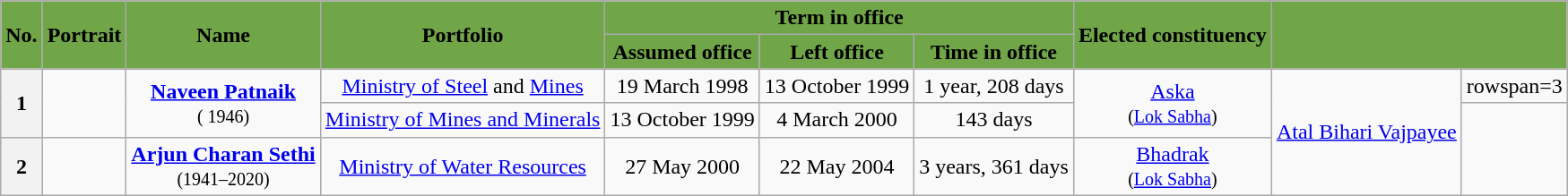<table class="wikitable sortable" style="text-align:center;">
<tr>
<th rowspan=2 style="background-color:#70A548;color:black">No.</th>
<th rowspan=2 style="background-color:#70A548;color:black">Portrait</th>
<th rowspan=2 style="background-color:#70A548;color:black">Name<br></th>
<th rowspan=2 style="background-color:#70A548;color:black">Portfolio</th>
<th colspan=3 style="background-color:#70A548;color:black">Term in office</th>
<th rowspan=2 style="background-color:#70A548;color:black">Elected constituency<br></th>
<th rowspan=2 colspan=2 style="background-color:#70A548;color:black"><a href='#'></a></th>
</tr>
<tr>
<th style="background-color:#70A548;color:black">Assumed office</th>
<th style="background-color:#70A548;color:black">Left office</th>
<th style="background-color:#70A548;color:black">Time in office</th>
</tr>
<tr>
<th rowspan=2>1</th>
<td rowspan=2></td>
<td rowspan=2><strong><a href='#'>Naveen Patnaik</a></strong><br><small>( 1946)</small></td>
<td><a href='#'>Ministry of Steel</a> and <a href='#'>Mines</a></td>
<td>19 March 1998</td>
<td>13 October 1999</td>
<td>1 year, 208 days</td>
<td rowspan=2><a href='#'>Aska</a><br><small>(<a href='#'>Lok Sabha</a>)</small></td>
<td rowspan=3><a href='#'>Atal Bihari Vajpayee</a></td>
<td>rowspan=3 </td>
</tr>
<tr>
<td><a href='#'>Ministry of Mines and Minerals</a></td>
<td>13 October 1999</td>
<td>4 March 2000</td>
<td>143 days</td>
</tr>
<tr>
<th rowspan=2>2</th>
<td rowspan=2></td>
<td rowspan=2><strong><a href='#'>Arjun Charan Sethi</a></strong><br><small>(1941–2020)</small></td>
<td><a href='#'>Ministry of Water Resources</a></td>
<td>27 May 2000</td>
<td>22 May 2004</td>
<td>3 years, 361 days</td>
<td><a href='#'>Bhadrak</a><br><small>(<a href='#'>Lok Sabha</a>)</small></td>
</tr>
</table>
